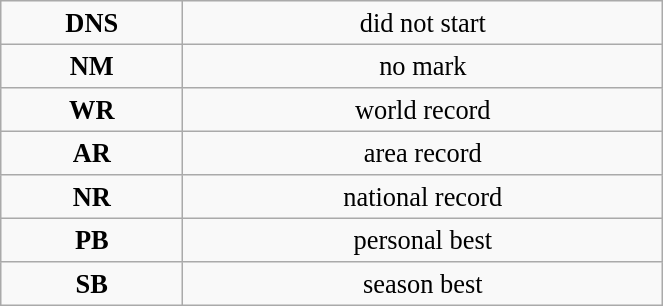<table class="wikitable" style=" text-align:center; font-size:110%;" width="35%">
<tr>
<td><strong>DNS</strong></td>
<td>did not start</td>
</tr>
<tr>
<td><strong>NM</strong></td>
<td>no mark</td>
</tr>
<tr>
<td><strong>WR</strong></td>
<td>world record</td>
</tr>
<tr>
<td><strong>AR</strong></td>
<td>area record</td>
</tr>
<tr>
<td><strong>NR</strong></td>
<td>national record</td>
</tr>
<tr>
<td><strong>PB</strong></td>
<td>personal best</td>
</tr>
<tr>
<td><strong>SB</strong></td>
<td>season best</td>
</tr>
</table>
